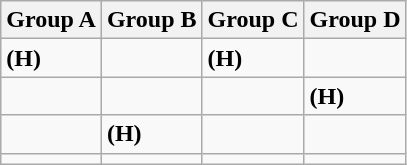<table class="wikitable">
<tr>
<th>Group A</th>
<th>Group B</th>
<th>Group C</th>
<th>Group D</th>
</tr>
<tr>
<td> <strong>(H)</strong></td>
<td></td>
<td> <strong>(H)</strong></td>
<td></td>
</tr>
<tr>
<td></td>
<td></td>
<td></td>
<td> <strong>(H)</strong></td>
</tr>
<tr>
<td></td>
<td> <strong>(H)</strong></td>
<td></td>
<td></td>
</tr>
<tr>
<td></td>
<td></td>
<td></td>
<td></td>
</tr>
</table>
